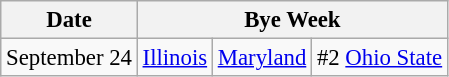<table class="wikitable" style="font-size:95%;">
<tr>
<th>Date</th>
<th colspan="3">Bye Week</th>
</tr>
<tr>
<td>September 24</td>
<td><a href='#'>Illinois</a></td>
<td><a href='#'>Maryland</a></td>
<td>#2 <a href='#'>Ohio State</a></td>
</tr>
</table>
